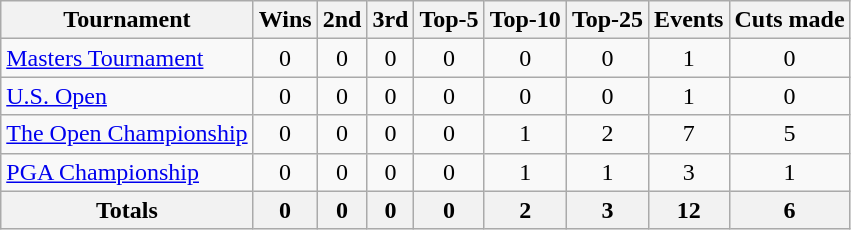<table class=wikitable style=text-align:center>
<tr>
<th>Tournament</th>
<th>Wins</th>
<th>2nd</th>
<th>3rd</th>
<th>Top-5</th>
<th>Top-10</th>
<th>Top-25</th>
<th>Events</th>
<th>Cuts made</th>
</tr>
<tr>
<td align=left><a href='#'>Masters Tournament</a></td>
<td>0</td>
<td>0</td>
<td>0</td>
<td>0</td>
<td>0</td>
<td>0</td>
<td>1</td>
<td>0</td>
</tr>
<tr>
<td align=left><a href='#'>U.S. Open</a></td>
<td>0</td>
<td>0</td>
<td>0</td>
<td>0</td>
<td>0</td>
<td>0</td>
<td>1</td>
<td>0</td>
</tr>
<tr>
<td align=left><a href='#'>The Open Championship</a></td>
<td>0</td>
<td>0</td>
<td>0</td>
<td>0</td>
<td>1</td>
<td>2</td>
<td>7</td>
<td>5</td>
</tr>
<tr>
<td align=left><a href='#'>PGA Championship</a></td>
<td>0</td>
<td>0</td>
<td>0</td>
<td>0</td>
<td>1</td>
<td>1</td>
<td>3</td>
<td>1</td>
</tr>
<tr>
<th>Totals</th>
<th>0</th>
<th>0</th>
<th>0</th>
<th>0</th>
<th>2</th>
<th>3</th>
<th>12</th>
<th>6</th>
</tr>
</table>
